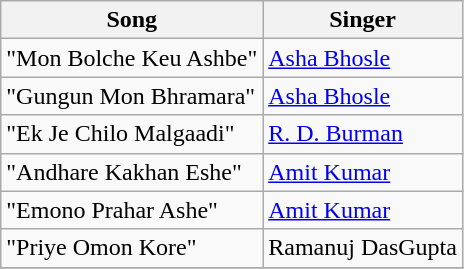<table class="wikitable">
<tr>
<th>Song</th>
<th>Singer</th>
</tr>
<tr>
<td>"Mon Bolche Keu Ashbe"</td>
<td><a href='#'>Asha Bhosle</a></td>
</tr>
<tr>
<td>"Gungun Mon Bhramara"</td>
<td><a href='#'>Asha Bhosle</a></td>
</tr>
<tr>
<td>"Ek Je Chilo Malgaadi"</td>
<td><a href='#'>R. D. Burman</a></td>
</tr>
<tr>
<td>"Andhare Kakhan Eshe"</td>
<td><a href='#'>Amit Kumar</a></td>
</tr>
<tr>
<td>"Emono Prahar Ashe"</td>
<td><a href='#'>Amit Kumar</a></td>
</tr>
<tr>
<td>"Priye Omon Kore"</td>
<td>Ramanuj DasGupta</td>
</tr>
<tr>
</tr>
</table>
